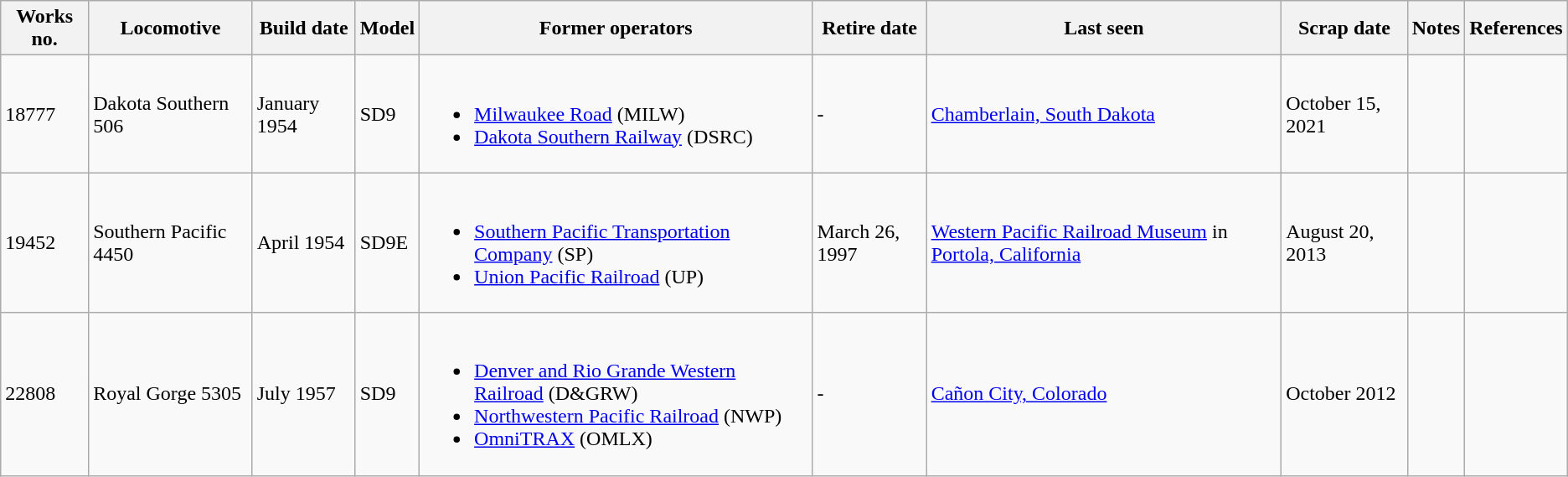<table class="wikitable">
<tr>
<th>Works no.</th>
<th>Locomotive</th>
<th>Build date</th>
<th>Model</th>
<th>Former operators</th>
<th>Retire date</th>
<th>Last seen</th>
<th>Scrap date</th>
<th>Notes</th>
<th>References</th>
</tr>
<tr>
<td>18777</td>
<td>Dakota Southern 506</td>
<td>January 1954</td>
<td>SD9</td>
<td><br><ul><li><a href='#'>Milwaukee Road</a> (MILW)</li><li><a href='#'>Dakota Southern Railway</a> (DSRC)</li></ul></td>
<td>-</td>
<td><a href='#'>Chamberlain, South Dakota</a></td>
<td>October 15, 2021</td>
<td></td>
<td></td>
</tr>
<tr>
<td>19452</td>
<td>Southern Pacific 4450</td>
<td>April 1954</td>
<td>SD9E</td>
<td><br><ul><li><a href='#'>Southern Pacific Transportation Company</a> (SP)</li><li><a href='#'>Union Pacific Railroad</a> (UP)</li></ul></td>
<td>March 26, 1997</td>
<td><a href='#'>Western Pacific Railroad Museum</a> in <a href='#'>Portola, California</a></td>
<td>August 20, 2013</td>
<td></td>
<td></td>
</tr>
<tr>
<td>22808</td>
<td>Royal Gorge 5305</td>
<td>July 1957</td>
<td>SD9</td>
<td><br><ul><li><a href='#'>Denver and Rio Grande Western Railroad</a> (D&GRW)</li><li><a href='#'>Northwestern Pacific Railroad</a> (NWP)</li><li><a href='#'>OmniTRAX</a> (OMLX)</li></ul></td>
<td>-</td>
<td><a href='#'>Cañon City, Colorado</a></td>
<td>October 2012</td>
<td></td>
<td></td>
</tr>
</table>
